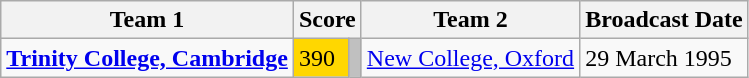<table class="wikitable" border="1">
<tr>
<th>Team 1</th>
<th colspan=2>Score</th>
<th>Team 2</th>
<th>Broadcast Date</th>
</tr>
<tr>
<td><strong><a href='#'>Trinity College, Cambridge</a></strong></td>
<td style="background:gold">390</td>
<td style="background:silver"></td>
<td><a href='#'>New College, Oxford</a></td>
<td>29 March 1995</td>
</tr>
</table>
